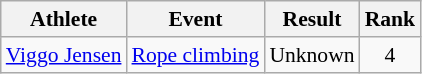<table class=wikitable style="font-size:90%">
<tr>
<th>Athlete</th>
<th>Event</th>
<th>Result</th>
<th>Rank</th>
</tr>
<tr>
<td><a href='#'>Viggo Jensen</a></td>
<td><a href='#'>Rope climbing</a></td>
<td align="center">Unknown</td>
<td align="center">4</td>
</tr>
</table>
